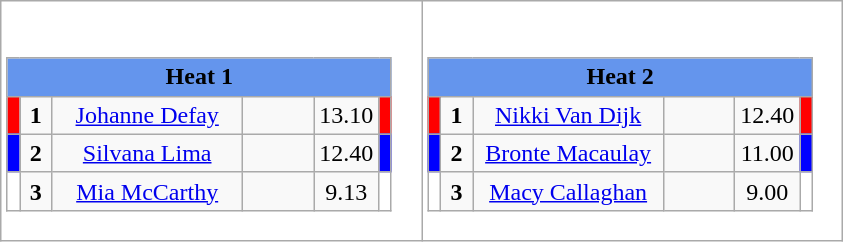<table class="wikitable" style="background:#fff;">
<tr>
<td><div><br><table class="wikitable">
<tr>
<td colspan="6"  style="text-align:center; background:#6495ed;"><strong>Heat 1</strong></td>
</tr>
<tr>
<td style="width:01px; background: #f00;"></td>
<td style="width:14px; text-align:center;"><strong>1</strong></td>
<td style="width:120px; text-align:center;"><a href='#'>Johanne Defay</a></td>
<td style="width:40px; text-align:center;"></td>
<td style="width:20px; text-align:center;">13.10</td>
<td style="width:01px; background: #f00;"></td>
</tr>
<tr>
<td style="width:01px; background: #00f;"></td>
<td style="width:14px; text-align:center;"><strong>2</strong></td>
<td style="width:120px; text-align:center;"><a href='#'>Silvana Lima</a></td>
<td style="width:40px; text-align:center;"></td>
<td style="width:20px; text-align:center;">12.40</td>
<td style="width:01px; background: #00f;"></td>
</tr>
<tr>
<td style="width:01px; background: #fff;"></td>
<td style="width:14px; text-align:center;"><strong>3</strong></td>
<td style="width:120px; text-align:center;"><a href='#'>Mia McCarthy</a></td>
<td style="width:40px; text-align:center;"></td>
<td style="width:20px; text-align:center;">9.13</td>
<td style="width:01px; background: #fff;"></td>
</tr>
</table>
</div></td>
<td><div><br><table class="wikitable">
<tr>
<td colspan="6"  style="text-align:center; background:#6495ed;"><strong>Heat 2</strong></td>
</tr>
<tr>
<td style="width:01px; background: #f00;"></td>
<td style="width:14px; text-align:center;"><strong>1</strong></td>
<td style="width:120px; text-align:center;"><a href='#'>Nikki Van Dijk</a></td>
<td style="width:40px; text-align:center;"></td>
<td style="width:20px; text-align:center;">12.40</td>
<td style="width:01px; background: #f00;"></td>
</tr>
<tr>
<td style="width:01px; background: #00f;"></td>
<td style="width:14px; text-align:center;"><strong>2</strong></td>
<td style="width:120px; text-align:center;"><a href='#'>Bronte Macaulay</a></td>
<td style="width:40px; text-align:center;"></td>
<td style="width:20px; text-align:center;">11.00</td>
<td style="width:01px; background: #00f;"></td>
</tr>
<tr>
<td style="width:01px; background: #fff;"></td>
<td style="width:14px; text-align:center;"><strong>3</strong></td>
<td style="width:120px; text-align:center;"><a href='#'>Macy Callaghan</a></td>
<td style="width:40px; text-align:center;"></td>
<td style="width:20px; text-align:center;">9.00</td>
<td style="width:01px; background: #fff;"></td>
</tr>
</table>
</div></td>
</tr>
</table>
